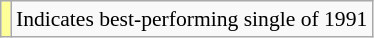<table class="wikitable" style="font-size:90%;">
<tr>
<td style="background-color:#FFFF99"></td>
<td>Indicates best-performing single of 1991</td>
</tr>
</table>
